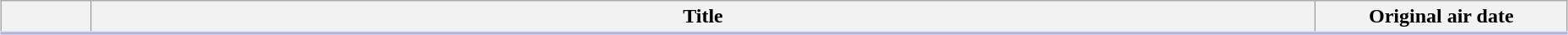<table class="plainrowheaders wikitable" style="width:98%; margin:auto; background:#FFF;">
<tr style="border-bottom: 3px solid #CCF;">
<th style="width:4em;"></th>
<th>Title</th>
<th style="width:12em;">Original air date</th>
</tr>
<tr>
</tr>
</table>
